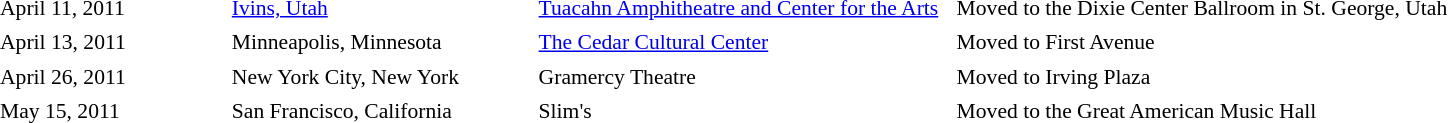<table cellpadding="2" style="border:0 solid darkgrey; font-size:90%">
<tr>
<th style="width:150px;"></th>
<th style="width:200px;"></th>
<th style="width:275px;"></th>
<th style="width:625px;"></th>
</tr>
<tr border="0">
</tr>
<tr>
<td>April 11, 2011</td>
<td><a href='#'>Ivins, Utah</a></td>
<td><a href='#'>Tuacahn Amphitheatre and Center for the Arts</a></td>
<td>Moved to the Dixie Center Ballroom in St. George, Utah</td>
</tr>
<tr>
<td>April 13, 2011</td>
<td>Minneapolis, Minnesota</td>
<td><a href='#'>The Cedar Cultural Center</a></td>
<td>Moved to First Avenue</td>
</tr>
<tr>
<td>April 26, 2011</td>
<td>New York City, New York</td>
<td>Gramercy Theatre</td>
<td>Moved to Irving Plaza</td>
</tr>
<tr>
<td>May 15, 2011</td>
<td>San Francisco, California</td>
<td>Slim's</td>
<td>Moved to the Great American Music Hall</td>
</tr>
<tr>
</tr>
</table>
